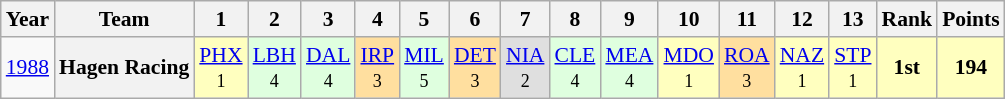<table class="wikitable" style="text-align:center; font-size:90%">
<tr>
<th>Year</th>
<th>Team</th>
<th>1</th>
<th>2</th>
<th>3</th>
<th>4</th>
<th>5</th>
<th>6</th>
<th>7</th>
<th>8</th>
<th>9</th>
<th>10</th>
<th>11</th>
<th>12</th>
<th>13</th>
<th>Rank</th>
<th>Points</th>
</tr>
<tr>
<td><a href='#'>1988</a></td>
<th>Hagen Racing</th>
<td style="background:#FFFFBF;"><a href='#'>PHX</a><br><small>1</small></td>
<td style="background:#DFFFDF;"><a href='#'>LBH</a><br><small>4</small></td>
<td style="background:#DFFFDF;"><a href='#'>DAL</a><br><small>4</small></td>
<td style="background:#FFDF9F;"><a href='#'>IRP</a><br><small>3</small></td>
<td style="background:#DFFFDF;"><a href='#'>MIL</a><br><small>5</small></td>
<td style="background:#FFDF9F;"><a href='#'>DET</a><br><small>3</small></td>
<td style="background:#DFDFDF;"><a href='#'>NIA</a><br><small>2</small></td>
<td style="background:#DFFFDF;"><a href='#'>CLE</a><br><small>4</small></td>
<td style="background:#DFFFDF;"><a href='#'>MEA</a><br><small>4</small></td>
<td style="background:#ffffbf;"><a href='#'>MDO</a><br><small>1</small></td>
<td style="background:#FFDF9F;"><a href='#'>ROA</a><br><small>3</small></td>
<td style="background:#FFFFBF;"><a href='#'>NAZ</a><br><small>1</small></td>
<td style="background:#FFFFBF;"><a href='#'>STP</a><br><small>1</small></td>
<td style="background:#FFFFBF;"><strong>1st</strong></td>
<td style="background:#FFFFBF;"><strong>194</strong></td>
</tr>
</table>
